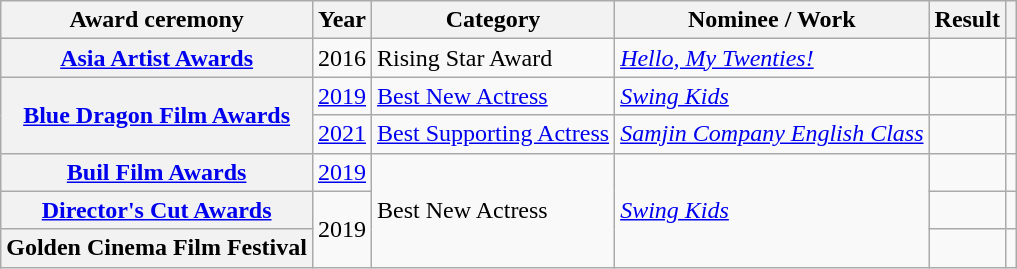<table class="wikitable plainrowheaders sortable">
<tr>
<th scope="col">Award ceremony</th>
<th scope="col">Year</th>
<th scope="col">Category </th>
<th scope="col">Nominee / Work</th>
<th scope="col">Result</th>
<th scope="col" class="unsortable"></th>
</tr>
<tr>
<th scope="row"><a href='#'>Asia Artist Awards</a></th>
<td style="text-align:center">2016</td>
<td>Rising Star Award</td>
<td><em><a href='#'>Hello, My Twenties!</a></em></td>
<td></td>
<td style="text-align:center"></td>
</tr>
<tr>
<th scope="row" rowspan="2"><a href='#'>Blue Dragon Film Awards</a></th>
<td style="text-align:center"><a href='#'>2019</a></td>
<td><a href='#'>Best New Actress</a></td>
<td><em><a href='#'>Swing Kids</a></em></td>
<td></td>
<td style="text-align:center"></td>
</tr>
<tr>
<td style="text-align:center"><a href='#'>2021</a></td>
<td><a href='#'>Best Supporting Actress</a></td>
<td><em><a href='#'>Samjin Company English Class</a></em></td>
<td></td>
<td style="text-align:center"></td>
</tr>
<tr>
<th scope="row"><a href='#'>Buil Film Awards</a></th>
<td style="text-align:center"><a href='#'>2019</a></td>
<td rowspan="3">Best New Actress</td>
<td rowspan="3"><em><a href='#'>Swing Kids</a></em></td>
<td></td>
<td style="text-align:center"></td>
</tr>
<tr>
<th scope="row"><a href='#'>Director's Cut Awards</a></th>
<td rowspan="2" style="text-align:center">2019</td>
<td></td>
<td style="text-align:center"></td>
</tr>
<tr>
<th scope="row">Golden Cinema Film Festival</th>
<td></td>
<td style="text-align:center"></td>
</tr>
</table>
